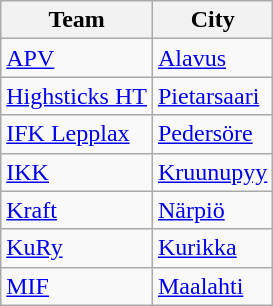<table class="wikitable">
<tr>
<th>Team</th>
<th>City</th>
</tr>
<tr>
<td><a href='#'>APV</a></td>
<td><a href='#'>Alavus</a></td>
</tr>
<tr>
<td><a href='#'>Highsticks HT</a></td>
<td><a href='#'>Pietarsaari</a></td>
</tr>
<tr>
<td><a href='#'>IFK Lepplax</a></td>
<td><a href='#'>Pedersöre</a></td>
</tr>
<tr>
<td><a href='#'>IKK</a></td>
<td><a href='#'>Kruunupyy</a></td>
</tr>
<tr>
<td><a href='#'>Kraft</a></td>
<td><a href='#'>Närpiö</a></td>
</tr>
<tr>
<td><a href='#'>KuRy</a></td>
<td><a href='#'>Kurikka</a></td>
</tr>
<tr>
<td><a href='#'>MIF</a></td>
<td><a href='#'>Maalahti</a></td>
</tr>
</table>
